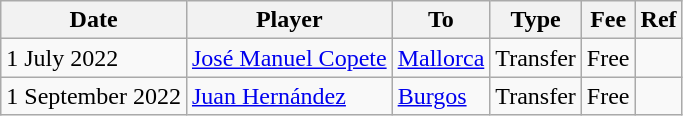<table class="wikitable">
<tr>
<th>Date</th>
<th>Player</th>
<th>To</th>
<th>Type</th>
<th>Fee</th>
<th>Ref</th>
</tr>
<tr>
<td>1 July 2022</td>
<td> <a href='#'>José Manuel Copete</a></td>
<td><a href='#'>Mallorca</a></td>
<td align=center>Transfer</td>
<td align=center>Free</td>
<td align=center></td>
</tr>
<tr>
<td>1 September 2022</td>
<td> <a href='#'>Juan Hernández</a></td>
<td><a href='#'>Burgos</a></td>
<td align=center>Transfer</td>
<td align=center>Free</td>
<td align=center></td>
</tr>
</table>
